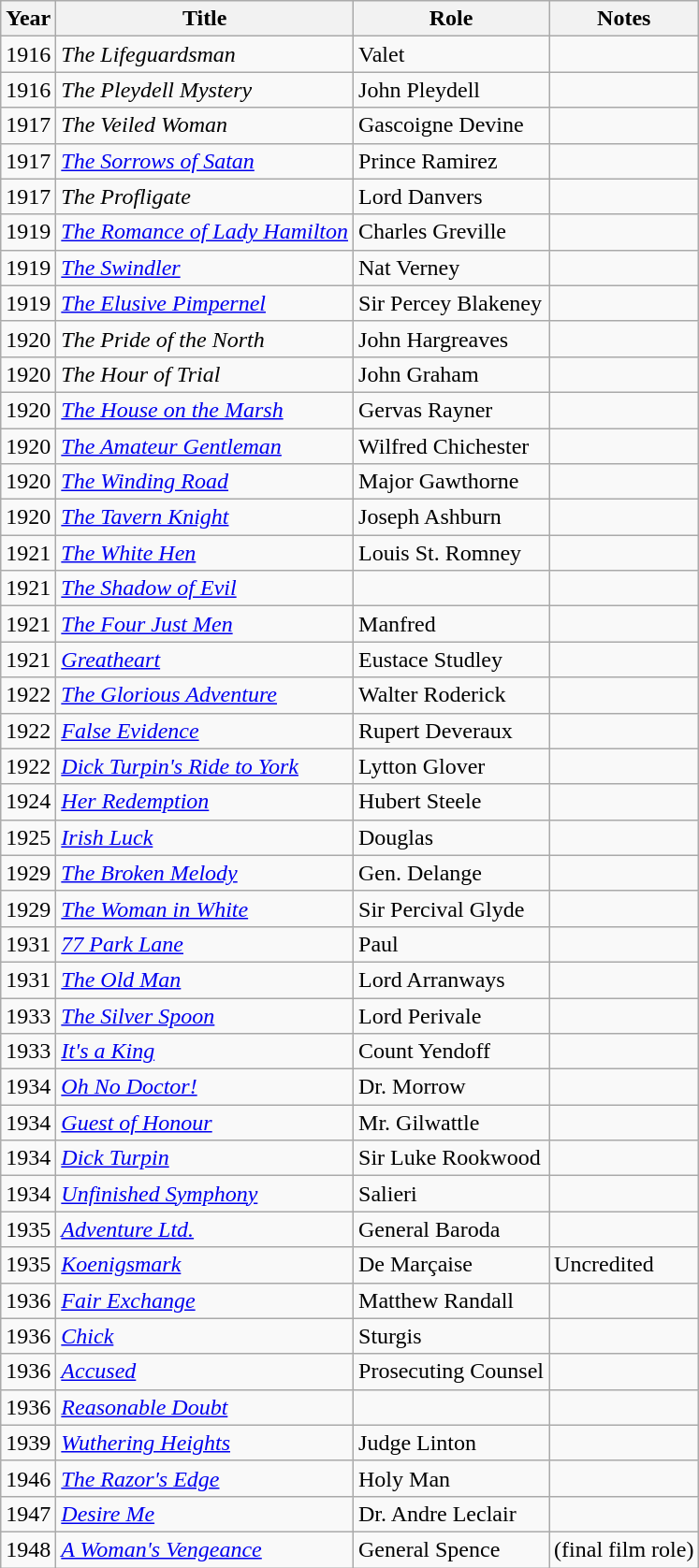<table class="wikitable">
<tr>
<th>Year</th>
<th>Title</th>
<th>Role</th>
<th>Notes</th>
</tr>
<tr>
<td>1916</td>
<td><em>The Lifeguardsman</em></td>
<td>Valet</td>
<td></td>
</tr>
<tr>
<td>1916</td>
<td><em>The Pleydell Mystery</em></td>
<td>John Pleydell</td>
<td></td>
</tr>
<tr>
<td>1917</td>
<td><em>The Veiled Woman</em></td>
<td>Gascoigne Devine</td>
<td></td>
</tr>
<tr>
<td>1917</td>
<td><em><a href='#'>The Sorrows of Satan</a></em></td>
<td>Prince Ramirez</td>
<td></td>
</tr>
<tr>
<td>1917</td>
<td><em>The Profligate</em></td>
<td>Lord Danvers</td>
<td></td>
</tr>
<tr>
<td>1919</td>
<td><em><a href='#'>The Romance of Lady Hamilton</a></em></td>
<td>Charles Greville</td>
<td></td>
</tr>
<tr>
<td>1919</td>
<td><em><a href='#'>The Swindler</a></em></td>
<td>Nat Verney</td>
<td></td>
</tr>
<tr>
<td>1919</td>
<td><em><a href='#'>The Elusive Pimpernel</a></em></td>
<td>Sir Percey Blakeney</td>
<td></td>
</tr>
<tr>
<td>1920</td>
<td><em>The Pride of the North</em></td>
<td>John Hargreaves</td>
<td></td>
</tr>
<tr>
<td>1920</td>
<td><em>The Hour of Trial</em></td>
<td>John Graham</td>
<td></td>
</tr>
<tr>
<td>1920</td>
<td><em><a href='#'>The House on the Marsh</a></em></td>
<td>Gervas Rayner</td>
<td></td>
</tr>
<tr>
<td>1920</td>
<td><em><a href='#'>The Amateur Gentleman</a></em></td>
<td>Wilfred Chichester</td>
<td></td>
</tr>
<tr>
<td>1920</td>
<td><em><a href='#'>The Winding Road</a></em></td>
<td>Major Gawthorne</td>
<td></td>
</tr>
<tr>
<td>1920</td>
<td><em><a href='#'>The Tavern Knight</a></em></td>
<td>Joseph Ashburn</td>
<td></td>
</tr>
<tr>
<td>1921</td>
<td><em><a href='#'>The White Hen</a></em></td>
<td>Louis St. Romney</td>
<td></td>
</tr>
<tr>
<td>1921</td>
<td><em><a href='#'>The Shadow of Evil</a></em></td>
<td></td>
<td></td>
</tr>
<tr>
<td>1921</td>
<td><em><a href='#'>The Four Just Men</a></em></td>
<td>Manfred</td>
<td></td>
</tr>
<tr>
<td>1921</td>
<td><em><a href='#'>Greatheart</a></em></td>
<td>Eustace Studley</td>
<td></td>
</tr>
<tr>
<td>1922</td>
<td><em><a href='#'>The Glorious Adventure</a></em></td>
<td>Walter Roderick</td>
<td></td>
</tr>
<tr>
<td>1922</td>
<td><em><a href='#'>False Evidence</a></em></td>
<td>Rupert Deveraux</td>
<td></td>
</tr>
<tr>
<td>1922</td>
<td><em><a href='#'>Dick Turpin's Ride to York</a></em></td>
<td>Lytton Glover</td>
<td></td>
</tr>
<tr>
<td>1924</td>
<td><em><a href='#'>Her Redemption</a></em></td>
<td>Hubert Steele</td>
<td></td>
</tr>
<tr>
<td>1925</td>
<td><em><a href='#'>Irish Luck</a></em></td>
<td>Douglas</td>
<td></td>
</tr>
<tr>
<td>1929</td>
<td><em><a href='#'>The Broken Melody</a></em></td>
<td>Gen. Delange</td>
<td></td>
</tr>
<tr>
<td>1929</td>
<td><em><a href='#'>The Woman in White</a></em></td>
<td>Sir Percival Glyde</td>
<td></td>
</tr>
<tr>
<td>1931</td>
<td><em><a href='#'>77 Park Lane</a></em></td>
<td>Paul</td>
<td></td>
</tr>
<tr>
<td>1931</td>
<td><em><a href='#'>The Old Man</a></em></td>
<td>Lord Arranways</td>
<td></td>
</tr>
<tr>
<td>1933</td>
<td><em><a href='#'>The Silver Spoon</a></em></td>
<td>Lord Perivale</td>
<td></td>
</tr>
<tr>
<td>1933</td>
<td><em><a href='#'>It's a King</a></em></td>
<td>Count Yendoff</td>
<td></td>
</tr>
<tr>
<td>1934</td>
<td><em><a href='#'>Oh No Doctor!</a></em></td>
<td>Dr. Morrow</td>
<td></td>
</tr>
<tr>
<td>1934</td>
<td><em><a href='#'>Guest of Honour</a></em></td>
<td>Mr. Gilwattle</td>
<td></td>
</tr>
<tr>
<td>1934</td>
<td><em><a href='#'>Dick Turpin</a></em></td>
<td>Sir Luke Rookwood</td>
<td></td>
</tr>
<tr>
<td>1934</td>
<td><em><a href='#'>Unfinished Symphony</a></em></td>
<td>Salieri</td>
<td></td>
</tr>
<tr>
<td>1935</td>
<td><em><a href='#'>Adventure Ltd.</a></em></td>
<td>General Baroda</td>
<td></td>
</tr>
<tr>
<td>1935</td>
<td><em><a href='#'>Koenigsmark</a></em></td>
<td>De Marçaise</td>
<td>Uncredited</td>
</tr>
<tr>
<td>1936</td>
<td><em><a href='#'>Fair Exchange</a></em></td>
<td>Matthew Randall</td>
<td></td>
</tr>
<tr>
<td>1936</td>
<td><em><a href='#'>Chick</a></em></td>
<td>Sturgis</td>
<td></td>
</tr>
<tr>
<td>1936</td>
<td><em><a href='#'>Accused</a></em></td>
<td>Prosecuting Counsel</td>
<td></td>
</tr>
<tr>
<td>1936</td>
<td><em><a href='#'>Reasonable Doubt</a></em></td>
<td></td>
<td></td>
</tr>
<tr>
<td>1939</td>
<td><em><a href='#'>Wuthering Heights</a></em></td>
<td>Judge Linton</td>
<td></td>
</tr>
<tr>
<td>1946</td>
<td><em><a href='#'>The Razor's Edge</a></em></td>
<td>Holy Man</td>
<td></td>
</tr>
<tr>
<td>1947</td>
<td><em><a href='#'>Desire Me</a></em></td>
<td>Dr. Andre Leclair</td>
<td></td>
</tr>
<tr>
<td>1948</td>
<td><em><a href='#'>A Woman's Vengeance</a></em></td>
<td>General Spence</td>
<td>(final film role)</td>
</tr>
</table>
